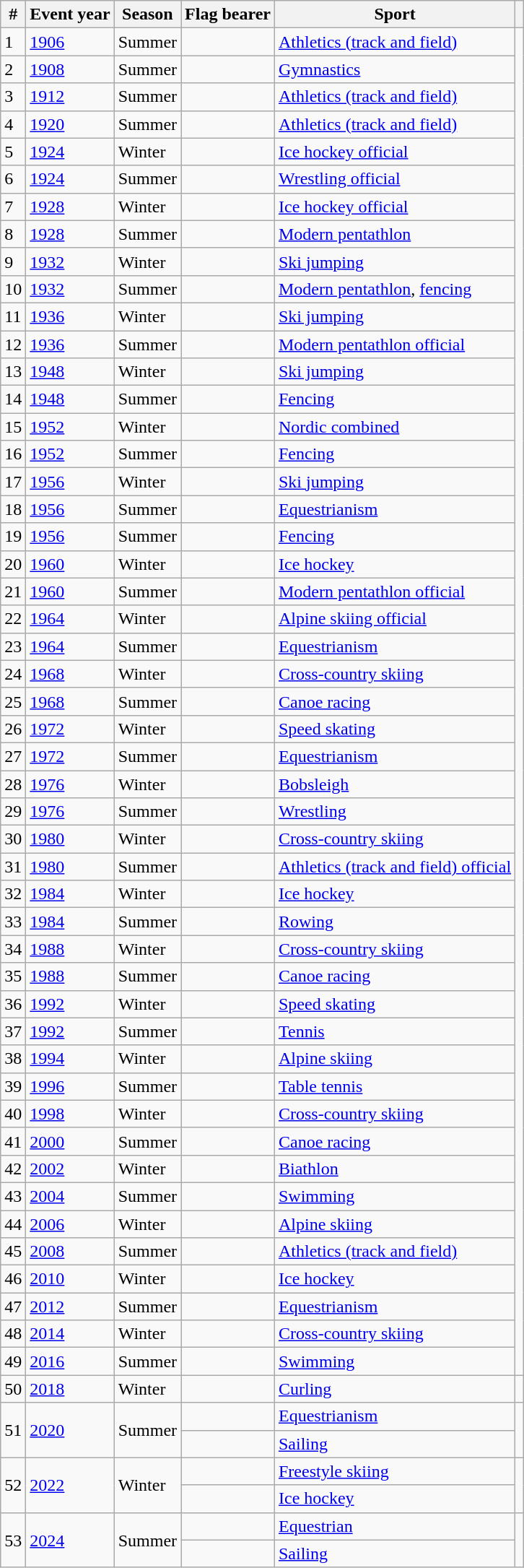<table class="wikitable sortable">
<tr>
<th>#</th>
<th>Event year</th>
<th>Season</th>
<th>Flag bearer</th>
<th>Sport</th>
<th></th>
</tr>
<tr>
<td>1</td>
<td><a href='#'>1906</a></td>
<td>Summer</td>
<td></td>
<td><a href='#'>Athletics (track and field)</a></td>
<td rowspan=49></td>
</tr>
<tr>
<td>2</td>
<td><a href='#'>1908</a></td>
<td>Summer</td>
<td></td>
<td><a href='#'>Gymnastics</a></td>
</tr>
<tr>
<td>3</td>
<td><a href='#'>1912</a></td>
<td>Summer</td>
<td></td>
<td><a href='#'>Athletics (track and field)</a></td>
</tr>
<tr>
<td>4</td>
<td><a href='#'>1920</a></td>
<td>Summer</td>
<td></td>
<td><a href='#'>Athletics (track and field)</a></td>
</tr>
<tr>
<td>5</td>
<td><a href='#'>1924</a></td>
<td>Winter</td>
<td></td>
<td><a href='#'>Ice hockey official</a></td>
</tr>
<tr>
<td>6</td>
<td><a href='#'>1924</a></td>
<td>Summer</td>
<td></td>
<td><a href='#'>Wrestling official</a></td>
</tr>
<tr>
<td>7</td>
<td><a href='#'>1928</a></td>
<td>Winter</td>
<td></td>
<td><a href='#'>Ice hockey official</a></td>
</tr>
<tr>
<td>8</td>
<td><a href='#'>1928</a></td>
<td>Summer</td>
<td></td>
<td><a href='#'>Modern pentathlon</a></td>
</tr>
<tr>
<td>9</td>
<td><a href='#'>1932</a></td>
<td>Winter</td>
<td></td>
<td><a href='#'>Ski jumping</a></td>
</tr>
<tr>
<td>10</td>
<td><a href='#'>1932</a></td>
<td>Summer</td>
<td></td>
<td><a href='#'>Modern pentathlon</a>, <a href='#'>fencing</a></td>
</tr>
<tr>
<td>11</td>
<td><a href='#'>1936</a></td>
<td>Winter</td>
<td></td>
<td><a href='#'>Ski jumping</a></td>
</tr>
<tr>
<td>12</td>
<td><a href='#'>1936</a></td>
<td>Summer</td>
<td></td>
<td><a href='#'>Modern pentathlon official</a></td>
</tr>
<tr>
<td>13</td>
<td><a href='#'>1948</a></td>
<td>Winter</td>
<td></td>
<td><a href='#'>Ski jumping</a></td>
</tr>
<tr>
<td>14</td>
<td><a href='#'>1948</a></td>
<td>Summer</td>
<td></td>
<td><a href='#'>Fencing</a></td>
</tr>
<tr>
<td>15</td>
<td><a href='#'>1952</a></td>
<td>Winter</td>
<td></td>
<td><a href='#'>Nordic combined</a></td>
</tr>
<tr>
<td>16</td>
<td><a href='#'>1952</a></td>
<td>Summer</td>
<td></td>
<td><a href='#'>Fencing</a></td>
</tr>
<tr>
<td>17</td>
<td><a href='#'>1956</a></td>
<td>Winter</td>
<td></td>
<td><a href='#'>Ski jumping</a></td>
</tr>
<tr>
<td>18</td>
<td><a href='#'>1956</a></td>
<td>Summer</td>
<td></td>
<td><a href='#'>Equestrianism</a></td>
</tr>
<tr>
<td>19</td>
<td><a href='#'>1956</a></td>
<td>Summer</td>
<td></td>
<td><a href='#'>Fencing</a></td>
</tr>
<tr>
<td>20</td>
<td><a href='#'>1960</a></td>
<td>Winter</td>
<td></td>
<td><a href='#'>Ice hockey</a></td>
</tr>
<tr>
<td>21</td>
<td><a href='#'>1960</a></td>
<td>Summer</td>
<td></td>
<td><a href='#'>Modern pentathlon official</a></td>
</tr>
<tr>
<td>22</td>
<td><a href='#'>1964</a></td>
<td>Winter</td>
<td></td>
<td><a href='#'>Alpine skiing official</a></td>
</tr>
<tr>
<td>23</td>
<td><a href='#'>1964</a></td>
<td>Summer</td>
<td></td>
<td><a href='#'>Equestrianism</a></td>
</tr>
<tr>
<td>24</td>
<td><a href='#'>1968</a></td>
<td>Winter</td>
<td></td>
<td><a href='#'>Cross-country skiing</a></td>
</tr>
<tr>
<td>25</td>
<td><a href='#'>1968</a></td>
<td>Summer</td>
<td></td>
<td><a href='#'>Canoe racing</a></td>
</tr>
<tr>
<td>26</td>
<td><a href='#'>1972</a></td>
<td>Winter</td>
<td></td>
<td><a href='#'>Speed skating</a></td>
</tr>
<tr>
<td>27</td>
<td><a href='#'>1972</a></td>
<td>Summer</td>
<td></td>
<td><a href='#'>Equestrianism</a></td>
</tr>
<tr>
<td>28</td>
<td><a href='#'>1976</a></td>
<td>Winter</td>
<td></td>
<td><a href='#'>Bobsleigh</a></td>
</tr>
<tr>
<td>29</td>
<td><a href='#'>1976</a></td>
<td>Summer</td>
<td></td>
<td><a href='#'>Wrestling</a></td>
</tr>
<tr>
<td>30</td>
<td><a href='#'>1980</a></td>
<td>Winter</td>
<td></td>
<td><a href='#'>Cross-country skiing</a></td>
</tr>
<tr>
<td>31</td>
<td><a href='#'>1980</a></td>
<td>Summer</td>
<td></td>
<td><a href='#'>Athletics (track and field) official</a></td>
</tr>
<tr>
<td>32</td>
<td><a href='#'>1984</a></td>
<td>Winter</td>
<td></td>
<td><a href='#'>Ice hockey</a></td>
</tr>
<tr>
<td>33</td>
<td><a href='#'>1984</a></td>
<td>Summer</td>
<td></td>
<td><a href='#'>Rowing</a></td>
</tr>
<tr>
<td>34</td>
<td><a href='#'>1988</a></td>
<td>Winter</td>
<td></td>
<td><a href='#'>Cross-country skiing</a></td>
</tr>
<tr>
<td>35</td>
<td><a href='#'>1988</a></td>
<td>Summer</td>
<td></td>
<td><a href='#'>Canoe racing</a></td>
</tr>
<tr>
<td>36</td>
<td><a href='#'>1992</a></td>
<td>Winter</td>
<td></td>
<td><a href='#'>Speed skating</a></td>
</tr>
<tr>
<td>37</td>
<td><a href='#'>1992</a></td>
<td>Summer</td>
<td></td>
<td><a href='#'>Tennis</a></td>
</tr>
<tr>
<td>38</td>
<td><a href='#'>1994</a></td>
<td>Winter</td>
<td></td>
<td><a href='#'>Alpine skiing</a></td>
</tr>
<tr>
<td>39</td>
<td><a href='#'>1996</a></td>
<td>Summer</td>
<td></td>
<td><a href='#'>Table tennis</a></td>
</tr>
<tr>
<td>40</td>
<td><a href='#'>1998</a></td>
<td>Winter</td>
<td></td>
<td><a href='#'>Cross-country skiing</a></td>
</tr>
<tr>
<td>41</td>
<td><a href='#'>2000</a></td>
<td>Summer</td>
<td></td>
<td><a href='#'>Canoe racing</a></td>
</tr>
<tr>
<td>42</td>
<td><a href='#'>2002</a></td>
<td>Winter</td>
<td></td>
<td><a href='#'>Biathlon</a></td>
</tr>
<tr>
<td>43</td>
<td><a href='#'>2004</a></td>
<td>Summer</td>
<td></td>
<td><a href='#'>Swimming</a></td>
</tr>
<tr>
<td>44</td>
<td><a href='#'>2006</a></td>
<td>Winter</td>
<td></td>
<td><a href='#'>Alpine skiing</a></td>
</tr>
<tr>
<td>45</td>
<td><a href='#'>2008</a></td>
<td>Summer</td>
<td></td>
<td><a href='#'>Athletics (track and field)</a></td>
</tr>
<tr>
<td>46</td>
<td><a href='#'>2010</a></td>
<td>Winter</td>
<td></td>
<td><a href='#'>Ice hockey</a></td>
</tr>
<tr>
<td>47</td>
<td><a href='#'>2012</a></td>
<td>Summer</td>
<td></td>
<td><a href='#'>Equestrianism</a></td>
</tr>
<tr>
<td>48</td>
<td><a href='#'>2014</a></td>
<td>Winter</td>
<td></td>
<td><a href='#'>Cross-country skiing</a></td>
</tr>
<tr>
<td>49</td>
<td><a href='#'>2016</a></td>
<td>Summer</td>
<td></td>
<td><a href='#'>Swimming</a></td>
</tr>
<tr>
<td>50</td>
<td><a href='#'>2018</a></td>
<td>Winter</td>
<td></td>
<td><a href='#'>Curling</a></td>
<td></td>
</tr>
<tr>
<td rowspan=2>51</td>
<td rowspan=2><a href='#'>2020</a></td>
<td rowspan=2>Summer</td>
<td></td>
<td><a href='#'>Equestrianism</a></td>
<td rowspan=2></td>
</tr>
<tr>
<td></td>
<td><a href='#'>Sailing</a></td>
</tr>
<tr>
<td rowspan=2>52</td>
<td rowspan=2><a href='#'>2022</a></td>
<td rowspan=2>Winter</td>
<td></td>
<td><a href='#'>Freestyle skiing</a></td>
<td rowspan=2></td>
</tr>
<tr>
<td></td>
<td><a href='#'>Ice hockey</a></td>
</tr>
<tr>
<td rowspan=2>53</td>
<td rowspan=2><a href='#'>2024</a></td>
<td rowspan=2>Summer</td>
<td></td>
<td><a href='#'>Equestrian</a></td>
<td rowspan=2></td>
</tr>
<tr>
<td></td>
<td><a href='#'>Sailing</a></td>
</tr>
</table>
